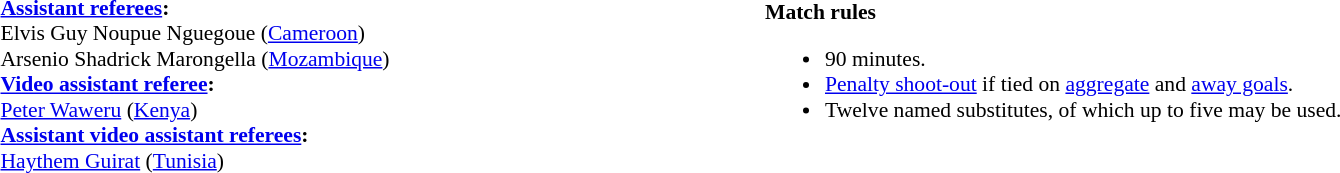<table style="width:100%;font-size:90%">
<tr>
<td><br><strong><a href='#'>Assistant referees</a>:</strong>
<br>Elvis Guy Noupue Nguegoue (<a href='#'>Cameroon</a>)
<br>Arsenio Shadrick Marongella (<a href='#'>Mozambique</a>)
<br><strong><a href='#'>Video assistant referee</a>:</strong>
<br><a href='#'>Peter Waweru</a> (<a href='#'>Kenya</a>)
<br><strong><a href='#'>Assistant video assistant referees</a>:</strong>
<br><a href='#'>Haythem Guirat</a> (<a href='#'>Tunisia</a>)</td>
<td><strong>Match rules</strong><br><ul><li>90 minutes.</li><li><a href='#'>Penalty shoot-out</a> if tied on <a href='#'>aggregate</a> and <a href='#'>away goals</a>.</li><li>Twelve named substitutes, of which up to five may be used.</li></ul></td>
</tr>
</table>
